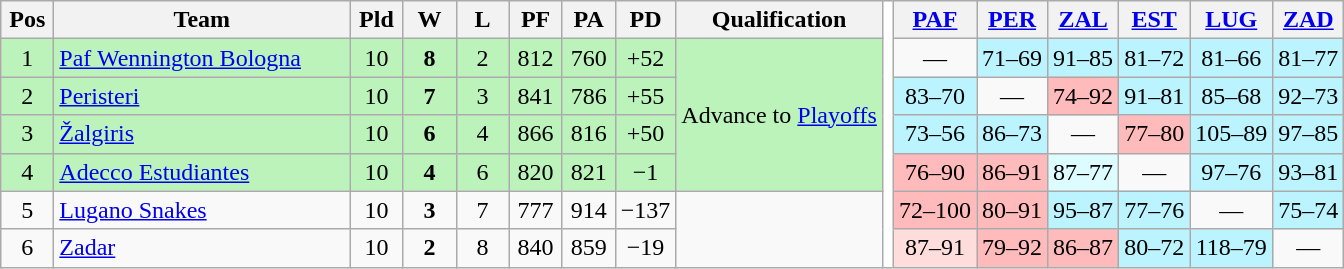<table class="wikitable" style="text-align:center">
<tr>
<th scope="col" width=28><abbr>Pos</abbr></th>
<th scope="col" width=190>Team</th>
<th scope="col" width=28><abbr>Pld</abbr></th>
<th scope="col" width=28><abbr>W</abbr></th>
<th scope="col" width=28><abbr>L</abbr></th>
<th scope="col" width=28><abbr>PF</abbr></th>
<th scope="col" width=28><abbr>PA</abbr></th>
<th scope="col" width=28><abbr>PD</abbr></th>
<th scope="col">Qualification</th>
<th scope="row" class="unsortable" style="background-color:white;border-top:white;border-bottom:white;line-width:3pt;"></th>
<th scope="col" width=28> <a href='#'>PAF</a></th>
<th scope="col" width=28> <a href='#'>PER</a></th>
<th scope="col" width=28> <a href='#'>ZAL</a></th>
<th scope="col" width=28> <a href='#'>EST</a></th>
<th scope="col" width=28> <a href='#'>LUG</a></th>
<th scope="col" width=28> <a href='#'>ZAD</a></th>
</tr>
<tr>
<th scope="row" style="text-align: center;font-weight: normal;background-color:#BBF3BB;">1</th>
<td style="text-align: left; white-space:nowrap;font-weight: normal;background-color:#BBF3BB;"> <a href='#'>Paf Wennington Bologna</a></td>
<td style="font-weight: normal;background-color:#BBF3BB;">10</td>
<td style="font-weight: bold;background-color:#BBF3BB;">8</td>
<td style="font-weight: normal;background-color:#BBF3BB;">2</td>
<td style="font-weight: normal;background-color:#BBF3BB;">812</td>
<td style="font-weight: normal;background-color:#BBF3BB;">760</td>
<td style="font-weight: normal;background-color:#BBF3BB;">+52</td>
<td style="font-weight: normal;background-color:#BBF3BB;" rowspan="4">Advance to <a href='#'>Playoffs</a></td>
<td style="background-color:white;border-top:white;border-bottom:white;"></td>
<td style="font-weight:normal;background:transparent;">—</td>
<td style="white-space:nowrap;font-weight:normal;background:#BBF3FF;">71–69</td>
<td style="white-space:nowrap;font-weight:normal;background:#BBF3FF;">91–85</td>
<td style="white-space:nowrap;font-weight:normal;background:#BBF3FF;">81–72</td>
<td style="white-space:nowrap;font-weight:normal;background:#BBF3FF;">81–66</td>
<td style="white-space:nowrap;font-weight:normal;background:#BBF3FF;">81–77</td>
</tr>
<tr>
<th scope="row" style="text-align: center;font-weight: normal;background-color:#BBF3BB;">2</th>
<td style="text-align: left; white-space:nowrap;font-weight: normal;background-color:#BBF3BB;"> <a href='#'>Peristeri</a></td>
<td style="font-weight: normal;background-color:#BBF3BB;">10</td>
<td style="font-weight: bold;background-color:#BBF3BB;">7</td>
<td style="font-weight: normal;background-color:#BBF3BB;">3</td>
<td style="font-weight: normal;background-color:#BBF3BB;">841</td>
<td style="font-weight: normal;background-color:#BBF3BB;">786</td>
<td style="font-weight: normal;background-color:#BBF3BB;">+55</td>
<td style="background-color:white;border-top:white;border-bottom:white;"></td>
<td style="white-space:nowrap;font-weight:normal;background:#BBF3FF;">83–70</td>
<td style="font-weight:normal;background:transparent;">—</td>
<td style="white-space:nowrap;font-weight:normal;background:#FBB;">74–92</td>
<td style="white-space:nowrap;font-weight:normal;background:#BBF3FF;">91–81</td>
<td style="white-space:nowrap;font-weight:normal;background:#BBF3FF;">85–68</td>
<td style="white-space:nowrap;font-weight:normal;background:#BBF3FF;">92–73</td>
</tr>
<tr>
<th scope="row" style="text-align: center;font-weight: normal;background-color:#BBF3BB;">3</th>
<td style="text-align: left; white-space:nowrap;font-weight: normal;background-color:#BBF3BB;"> <a href='#'>Žalgiris</a></td>
<td style="font-weight: normal;background-color:#BBF3BB;">10</td>
<td style="font-weight: bold;background-color:#BBF3BB;">6</td>
<td style="font-weight: normal;background-color:#BBF3BB;">4</td>
<td style="font-weight: normal;background-color:#BBF3BB;">866</td>
<td style="font-weight: normal;background-color:#BBF3BB;">816</td>
<td style="font-weight: normal;background-color:#BBF3BB;">+50</td>
<td style="background-color:white;border-top:white;border-bottom:white;"></td>
<td style="white-space:nowrap;font-weight:normal;background:#BBF3FF;">73–56</td>
<td style="white-space:nowrap;font-weight:normal;background:#BBF3FF;">86–73</td>
<td style="font-weight:normal;background:transparent;">—</td>
<td style="white-space:nowrap;font-weight:normal;background:#FBB;">77–80</td>
<td style="white-space:nowrap;font-weight:normal;background:#BBF3FF;">105–89</td>
<td style="white-space:nowrap;font-weight:normal;background:#BBF3FF;">97–85</td>
</tr>
<tr>
<th scope="row" style="text-align: center;font-weight: normal;background-color:#BBF3BB;">4</th>
<td style="text-align: left; white-space:nowrap;font-weight: normal;background-color:#BBF3BB;"> <a href='#'>Adecco Estudiantes</a></td>
<td style="font-weight: normal;background-color:#BBF3BB;">10</td>
<td style="font-weight: bold;background-color:#BBF3BB;">4</td>
<td style="font-weight: normal;background-color:#BBF3BB;">6</td>
<td style="font-weight: normal;background-color:#BBF3BB;">820</td>
<td style="font-weight: normal;background-color:#BBF3BB;">821</td>
<td style="font-weight: normal;background-color:#BBF3BB;">−1</td>
<td style="background-color:white;border-top:white;border-bottom:white;"></td>
<td style="white-space:nowrap;font-weight:normal;background:#FBB;">76–90</td>
<td style="white-space:nowrap;font-weight:normal;background:#FBB;">86–91</td>
<td style="white-space:nowrap;font-weight:normal;background:#DDFCFF;">87–77</td>
<td style="font-weight:normal;background:transparent;">—</td>
<td style="white-space:nowrap;font-weight:normal;background:#BBF3FF;">97–76</td>
<td style="white-space:nowrap;font-weight:normal;background:#BBF3FF;">93–81</td>
</tr>
<tr>
<th scope="row" style="text-align: center;font-weight: normal;background-color:inherit;">5</th>
<td style="text-align: left; white-space:nowrap;font-weight: normal;background-color:inherit;"> <a href='#'>Lugano Snakes</a></td>
<td style="font-weight: normal;background-color:inherit;">10</td>
<td style="font-weight: bold;background-color:inherit;">3</td>
<td style="font-weight: normal;background-color:inherit;">7</td>
<td style="font-weight: normal;background-color:inherit;">777</td>
<td style="font-weight: normal;background-color:inherit;">914</td>
<td style="font-weight: normal;background-color:inherit;">−137</td>
<td style="font-weight: normal;background-color:inherit;" rowspan="2"></td>
<td style="background-color:white;border-top:white;border-bottom:white;"></td>
<td style="white-space:nowrap;font-weight:normal;background:#FBB;">72–100</td>
<td style="white-space:nowrap;font-weight:normal;background:#FBB;">80–91</td>
<td style="white-space:nowrap;font-weight:normal;background:#BBF3FF;">95–87</td>
<td style="white-space:nowrap;font-weight:normal;background:#BBF3FF;">77–76</td>
<td style="font-weight:normal;background:transparent;">—</td>
<td style="white-space:nowrap;font-weight:normal;background:#BBF3FF;">75–74</td>
</tr>
<tr>
<th scope="row" style="text-align: center;font-weight: normal;background-color:inherit;">6</th>
<td style="text-align: left; white-space:nowrap;font-weight: normal;background-color:inherit;"> <a href='#'>Zadar</a></td>
<td style="font-weight: normal;background-color:inherit;">10</td>
<td style="font-weight: bold;background-color:inherit;">2</td>
<td style="font-weight: normal;background-color:inherit;">8</td>
<td style="font-weight: normal;background-color:inherit;">840</td>
<td style="font-weight: normal;background-color:inherit;">859</td>
<td style="font-weight: normal;background-color:inherit;">−19</td>
<td style="background-color:white;border-top:white;border-bottom:white;"></td>
<td style="white-space:nowrap;font-weight:normal;background:#FDD;">87–91</td>
<td style="white-space:nowrap;font-weight:normal;background:#FBB;">79–92</td>
<td style="white-space:nowrap;font-weight:normal;background:#FBB;">86–87</td>
<td style="white-space:nowrap;font-weight:normal;background:#BBF3FF;">80–72</td>
<td style="white-space:nowrap;font-weight:normal;background:#BBF3FF;">118–79</td>
<td style="font-weight:normal;background:transparent;">—</td>
</tr>
</table>
